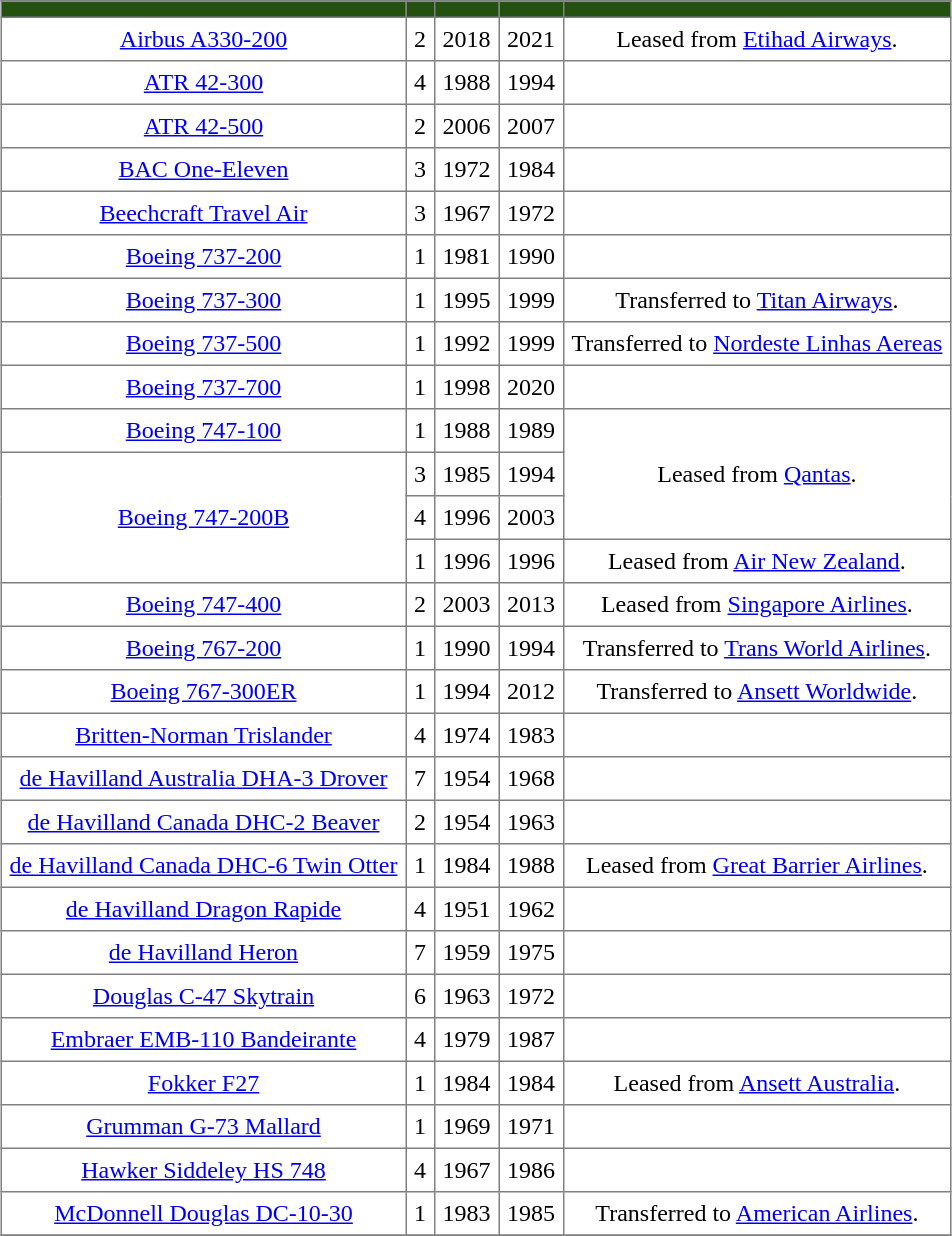<table class="toccolours" border="1" cellpadding="5" style="margin:1em auto; border-collapse:collapse;text-align:center">
<tr style="background:#235110;">
<th></th>
<th></th>
<th></th>
<th></th>
<th></th>
</tr>
<tr>
<td><a href='#'>Airbus A330-200</a></td>
<td>2</td>
<td>2018</td>
<td>2021</td>
<td>Leased from <a href='#'>Etihad Airways</a>.</td>
</tr>
<tr>
<td><a href='#'>ATR 42-300</a></td>
<td>4</td>
<td>1988</td>
<td>1994</td>
<td></td>
</tr>
<tr>
<td><a href='#'>ATR 42-500</a></td>
<td>2</td>
<td>2006</td>
<td>2007</td>
<td></td>
</tr>
<tr>
<td><a href='#'>BAC One-Eleven</a></td>
<td>3</td>
<td>1972</td>
<td>1984</td>
<td></td>
</tr>
<tr>
<td><a href='#'>Beechcraft Travel Air</a></td>
<td>3</td>
<td>1967</td>
<td>1972</td>
<td></td>
</tr>
<tr>
<td><a href='#'>Boeing 737-200</a></td>
<td>1</td>
<td>1981</td>
<td>1990</td>
<td></td>
</tr>
<tr>
<td><a href='#'>Boeing 737-300</a></td>
<td>1</td>
<td>1995</td>
<td>1999</td>
<td>Transferred to <a href='#'>Titan Airways</a>.</td>
</tr>
<tr>
<td><a href='#'>Boeing 737-500</a></td>
<td>1</td>
<td>1992</td>
<td>1999</td>
<td>Transferred to <a href='#'>Nordeste Linhas Aereas</a></td>
</tr>
<tr>
<td><a href='#'>Boeing 737-700</a></td>
<td>1</td>
<td>1998</td>
<td>2020</td>
<td></td>
</tr>
<tr>
<td><a href='#'>Boeing 747-100</a></td>
<td>1</td>
<td>1988</td>
<td>1989</td>
<td rowspan=3>Leased from <a href='#'>Qantas</a>.</td>
</tr>
<tr>
<td rowspan=3><a href='#'>Boeing 747-200B</a></td>
<td>3</td>
<td>1985</td>
<td>1994</td>
</tr>
<tr>
<td>4</td>
<td>1996</td>
<td>2003</td>
</tr>
<tr>
<td>1</td>
<td>1996</td>
<td>1996</td>
<td>Leased from <a href='#'>Air New Zealand</a>.</td>
</tr>
<tr>
<td><a href='#'>Boeing 747-400</a></td>
<td>2</td>
<td>2003</td>
<td>2013</td>
<td>Leased from <a href='#'>Singapore Airlines</a>.</td>
</tr>
<tr>
<td><a href='#'>Boeing 767-200</a></td>
<td>1</td>
<td>1990</td>
<td>1994</td>
<td>Transferred to <a href='#'>Trans World Airlines</a>.</td>
</tr>
<tr>
<td><a href='#'>Boeing 767-300ER</a></td>
<td>1</td>
<td>1994</td>
<td>2012</td>
<td>Transferred to <a href='#'>Ansett Worldwide</a>.</td>
</tr>
<tr>
<td><a href='#'>Britten-Norman Trislander</a></td>
<td>4</td>
<td>1974</td>
<td>1983</td>
<td></td>
</tr>
<tr>
<td><a href='#'>de Havilland Australia DHA-3 Drover</a></td>
<td>7</td>
<td>1954</td>
<td>1968</td>
<td></td>
</tr>
<tr>
<td><a href='#'>de Havilland Canada DHC-2 Beaver</a></td>
<td>2</td>
<td>1954</td>
<td>1963</td>
<td></td>
</tr>
<tr>
<td><a href='#'>de Havilland Canada DHC-6 Twin Otter</a></td>
<td>1</td>
<td>1984</td>
<td>1988</td>
<td>Leased from <a href='#'>Great Barrier Airlines</a>.</td>
</tr>
<tr>
<td><a href='#'>de Havilland Dragon Rapide</a></td>
<td>4</td>
<td>1951</td>
<td>1962</td>
<td></td>
</tr>
<tr>
<td><a href='#'>de Havilland Heron</a></td>
<td>7</td>
<td>1959</td>
<td>1975</td>
<td></td>
</tr>
<tr>
<td><a href='#'>Douglas C-47 Skytrain</a></td>
<td>6</td>
<td>1963</td>
<td>1972</td>
<td></td>
</tr>
<tr>
<td><a href='#'>Embraer EMB-110 Bandeirante</a></td>
<td>4</td>
<td>1979</td>
<td>1987</td>
<td></td>
</tr>
<tr>
<td><a href='#'>Fokker F27</a></td>
<td>1</td>
<td>1984</td>
<td>1984</td>
<td>Leased from <a href='#'>Ansett Australia</a>.</td>
</tr>
<tr>
<td><a href='#'>Grumman G-73 Mallard</a></td>
<td>1</td>
<td>1969</td>
<td>1971</td>
<td></td>
</tr>
<tr>
<td><a href='#'>Hawker Siddeley HS 748</a></td>
<td>4</td>
<td>1967</td>
<td>1986</td>
<td></td>
</tr>
<tr>
<td><a href='#'>McDonnell Douglas DC-10-30</a></td>
<td>1</td>
<td>1983</td>
<td>1985</td>
<td>Transferred to <a href='#'>American Airlines</a>.</td>
</tr>
<tr>
</tr>
</table>
